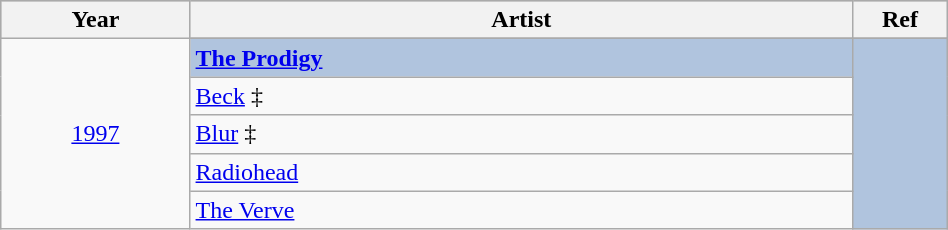<table class="wikitable" style="width:50%;">
<tr style="background:#bebebe;">
<th style="width:10%;">Year</th>
<th style="width:35%;">Artist</th>
<th style="width:5%;">Ref</th>
</tr>
<tr>
<td rowspan="6" align="center"><a href='#'>1997</a></td>
</tr>
<tr style="background:#B0C4DE">
<td><strong><a href='#'>The Prodigy</a></strong></td>
<td rowspan="6" align="center"></td>
</tr>
<tr>
<td><a href='#'>Beck</a> ‡</td>
</tr>
<tr>
<td><a href='#'>Blur</a> ‡</td>
</tr>
<tr>
<td><a href='#'>Radiohead</a></td>
</tr>
<tr>
<td><a href='#'>The Verve</a></td>
</tr>
</table>
